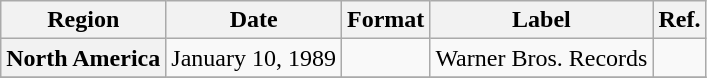<table class="wikitable plainrowheaders">
<tr>
<th scope="col">Region</th>
<th scope="col">Date</th>
<th scope="col">Format</th>
<th scope="col">Label</th>
<th scope="col">Ref.</th>
</tr>
<tr>
<th scope="row">North America</th>
<td>January 10, 1989</td>
<td></td>
<td>Warner Bros. Records</td>
<td></td>
</tr>
<tr>
</tr>
</table>
